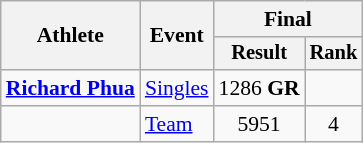<table class="wikitable" style="font-size:90%">
<tr>
<th rowspan="2">Athlete</th>
<th rowspan="2">Event</th>
<th colspan=2>Final</th>
</tr>
<tr style="font-size:95%">
<th>Result</th>
<th>Rank</th>
</tr>
<tr align=center>
<td align=left><strong><a href='#'>Richard Phua</a></strong></td>
<td align=left><a href='#'>Singles</a></td>
<td>1286 <strong>GR</strong></td>
<td></td>
</tr>
<tr align=center>
<td align=left></td>
<td align=left><a href='#'>Team</a></td>
<td>5951</td>
<td>4</td>
</tr>
</table>
